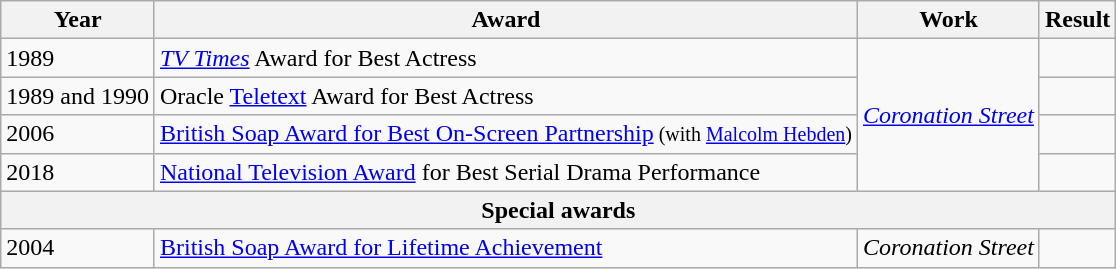<table class=wikitable>
<tr>
<th>Year</th>
<th>Award</th>
<th>Work</th>
<th>Result</th>
</tr>
<tr>
<td>1989</td>
<td><em><a href='#'>TV Times</a></em> Award for Best Actress</td>
<td rowspan=4><em><a href='#'>Coronation Street</a></em></td>
<td></td>
</tr>
<tr>
<td>1989 and 1990</td>
<td>Oracle <a href='#'>Teletext</a> Award for Best Actress</td>
<td></td>
</tr>
<tr>
<td>2006</td>
<td><a href='#'>British Soap Award for Best On-Screen Partnership</a><small> (with <a href='#'>Malcolm Hebden</a>)</small></td>
<td></td>
</tr>
<tr>
<td>2018</td>
<td><a href='#'>National Television Award</a> for Best Serial Drama Performance</td>
<td></td>
</tr>
<tr>
<th colspan=6>Special awards</th>
</tr>
<tr>
<td>2004</td>
<td><a href='#'>British Soap Award for Lifetime Achievement</a></td>
<td><em>Coronation Street</em></td>
<td></td>
</tr>
</table>
